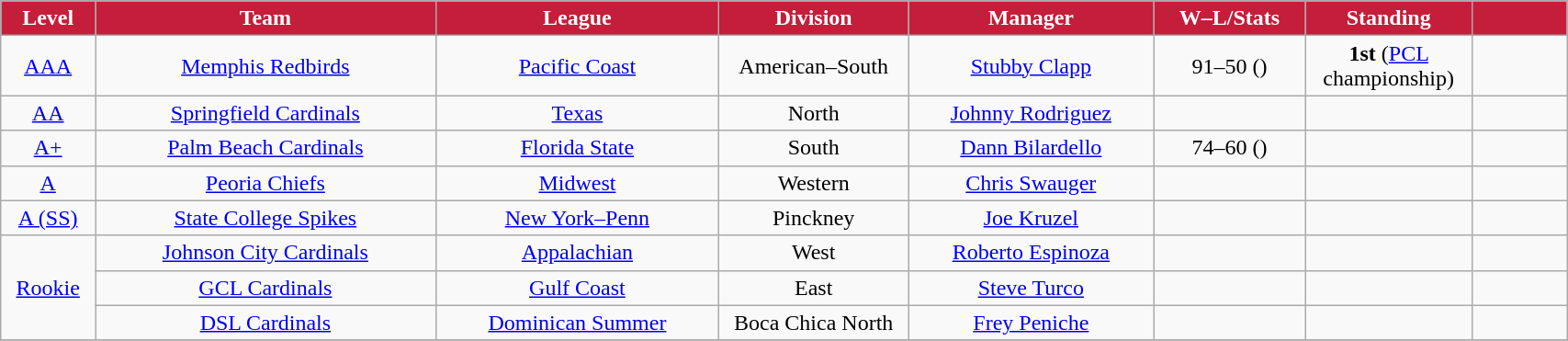<table class="wikitable" style="width:90%; text-align:center;">
<tr>
<th style="background:#C41E3A; color:white; width:5%;">Level</th>
<th style="background:#C41E3A; color:white; width:18%;">Team</th>
<th style="background:#C41E3A; color:white; width:15%;">League</th>
<th style="background:#C41E3A; color:white; width:10%;">Division</th>
<th style="background:#C41E3A; color:white; width:13%;">Manager</th>
<th style="background:#C41E3A; color:white; width:8%;">W–L/Stats</th>
<th style="background:#C41E3A; color:white; width:8%;">Standing</th>
<th style="background:#C41E3A; color:white; width:5%;"></th>
</tr>
<tr>
<td><a href='#'>AAA</a></td>
<td><a href='#'>Memphis Redbirds</a></td>
<td><a href='#'>Pacific Coast</a></td>
<td>American–South</td>
<td><a href='#'>Stubby Clapp</a></td>
<td>91–50 () </td>
<td><strong>1st</strong>  (<a href='#'>PCL</a> championship)</td>
<td></td>
</tr>
<tr>
<td><a href='#'>AA</a></td>
<td><a href='#'>Springfield Cardinals</a></td>
<td><a href='#'>Texas</a></td>
<td>North</td>
<td><a href='#'>Johnny Rodriguez</a></td>
<td></td>
<td></td>
<td></td>
</tr>
<tr>
<td><a href='#'>A+</a></td>
<td><a href='#'>Palm Beach Cardinals</a></td>
<td><a href='#'>Florida State</a></td>
<td>South</td>
<td><a href='#'>Dann Bilardello</a></td>
<td>74–60 () </td>
<td></td>
<td></td>
</tr>
<tr>
<td><a href='#'>A</a></td>
<td><a href='#'>Peoria Chiefs</a></td>
<td><a href='#'>Midwest</a></td>
<td>Western</td>
<td><a href='#'>Chris Swauger</a></td>
<td></td>
<td></td>
<td></td>
</tr>
<tr>
<td><a href='#'>A (SS)</a></td>
<td><a href='#'>State College Spikes</a></td>
<td><a href='#'>New York–Penn</a></td>
<td>Pinckney</td>
<td><a href='#'>Joe Kruzel</a></td>
<td></td>
<td></td>
<td></td>
</tr>
<tr>
<td rowspan="3" style="text-align: center;"><a href='#'>Rookie</a></td>
<td><a href='#'>Johnson City Cardinals</a></td>
<td><a href='#'>Appalachian</a></td>
<td>West</td>
<td><a href='#'>Roberto Espinoza</a></td>
<td></td>
<td></td>
<td></td>
</tr>
<tr>
<td><a href='#'>GCL Cardinals</a></td>
<td><a href='#'>Gulf Coast</a></td>
<td>East</td>
<td><a href='#'>Steve Turco</a></td>
<td></td>
<td></td>
<td></td>
</tr>
<tr>
<td><a href='#'>DSL Cardinals</a></td>
<td><a href='#'>Dominican Summer</a></td>
<td>Boca Chica North</td>
<td><a href='#'>Frey Peniche</a></td>
<td></td>
<td></td>
<td></td>
</tr>
<tr>
</tr>
</table>
